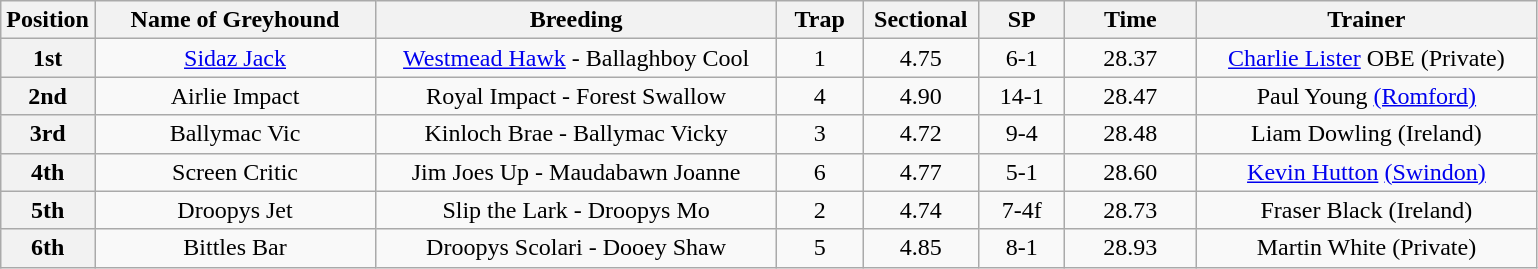<table class="wikitable" style="text-align: center">
<tr>
<th width=50>Position</th>
<th width=180>Name of Greyhound</th>
<th width=260>Breeding</th>
<th width=50>Trap</th>
<th width=70>Sectional</th>
<th width=50>SP</th>
<th width=80>Time</th>
<th width=220>Trainer</th>
</tr>
<tr>
<th>1st</th>
<td><a href='#'>Sidaz Jack</a></td>
<td><a href='#'>Westmead Hawk</a> - Ballaghboy Cool</td>
<td>1</td>
<td>4.75</td>
<td>6-1</td>
<td>28.37</td>
<td><a href='#'>Charlie Lister</a> OBE (Private)</td>
</tr>
<tr>
<th>2nd</th>
<td>Airlie Impact</td>
<td>Royal Impact - Forest Swallow</td>
<td>4</td>
<td>4.90</td>
<td>14-1</td>
<td>28.47</td>
<td>Paul Young <a href='#'>(Romford)</a></td>
</tr>
<tr>
<th>3rd</th>
<td>Ballymac Vic</td>
<td>Kinloch Brae - Ballymac Vicky</td>
<td>3</td>
<td>4.72</td>
<td>9-4</td>
<td>28.48</td>
<td>Liam Dowling (Ireland)</td>
</tr>
<tr>
<th>4th</th>
<td>Screen Critic</td>
<td>Jim Joes Up - Maudabawn Joanne</td>
<td>6</td>
<td>4.77</td>
<td>5-1</td>
<td>28.60</td>
<td><a href='#'>Kevin Hutton</a> <a href='#'>(Swindon)</a></td>
</tr>
<tr>
<th>5th</th>
<td>Droopys Jet</td>
<td>Slip the Lark - Droopys Mo</td>
<td>2</td>
<td>4.74</td>
<td>7-4f</td>
<td>28.73</td>
<td>Fraser Black (Ireland)</td>
</tr>
<tr>
<th>6th</th>
<td>Bittles Bar</td>
<td>Droopys Scolari - Dooey Shaw</td>
<td>5</td>
<td>4.85</td>
<td>8-1</td>
<td>28.93</td>
<td>Martin White (Private)</td>
</tr>
</table>
